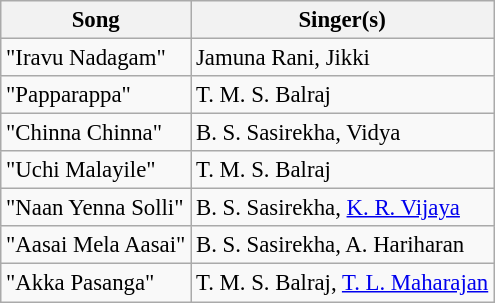<table class="wikitable" style="font-size:95%;">
<tr>
<th>Song</th>
<th>Singer(s)</th>
</tr>
<tr>
<td>"Iravu Nadagam"</td>
<td>Jamuna Rani, Jikki</td>
</tr>
<tr>
<td>"Papparappa"</td>
<td>T. M. S. Balraj</td>
</tr>
<tr>
<td>"Chinna Chinna"</td>
<td>B. S. Sasirekha, Vidya</td>
</tr>
<tr>
<td>"Uchi Malayile"</td>
<td>T. M. S. Balraj</td>
</tr>
<tr>
<td>"Naan Yenna Solli"</td>
<td>B. S. Sasirekha, <a href='#'>K. R. Vijaya</a></td>
</tr>
<tr>
<td>"Aasai Mela Aasai"</td>
<td>B. S. Sasirekha, A. Hariharan</td>
</tr>
<tr>
<td>"Akka Pasanga"</td>
<td>T. M. S. Balraj, <a href='#'>T. L. Maharajan</a></td>
</tr>
</table>
